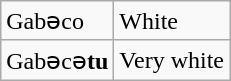<table class="wikitable">
<tr>
<td>Gabəco</td>
<td>White</td>
</tr>
<tr>
<td>Gabəcə<strong>tu</strong></td>
<td>Very white</td>
</tr>
</table>
